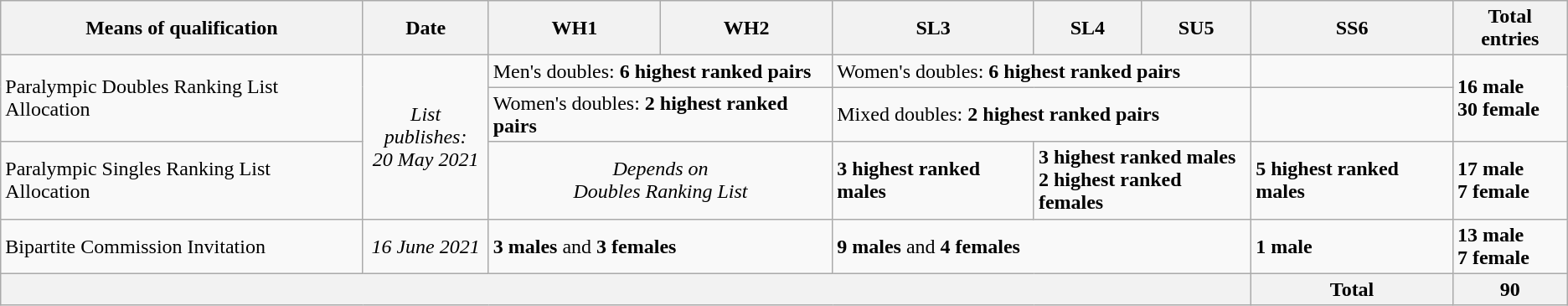<table class="wikitable">
<tr>
<th>Means of qualification</th>
<th>Date</th>
<th>WH1</th>
<th>WH2</th>
<th>SL3</th>
<th>SL4</th>
<th>SU5</th>
<th>SS6</th>
<th>Total entries</th>
</tr>
<tr>
<td rowspan=2>Paralympic Doubles Ranking List Allocation</td>
<td align=center rowspan=3><em>List publishes:<br> 20 May 2021</em></td>
<td colspan=2>Men's doubles: <strong>6 highest ranked pairs</strong></td>
<td colspan=3>Women's doubles: <strong>6 highest ranked pairs</strong></td>
<td></td>
<td rowspan=2><strong>16 male</strong><br> <strong>30 female</strong></td>
</tr>
<tr>
<td colspan=2>Women's doubles: <strong>2 highest ranked pairs</strong></td>
<td colspan=3>Mixed doubles: <strong>2 highest ranked pairs</strong></td>
<td></td>
</tr>
<tr>
<td>Paralympic Singles Ranking List Allocation</td>
<td align=center colspan=2><em>Depends on<br> Doubles Ranking List</em></td>
<td><strong>3 highest ranked males</strong></td>
<td colspan=2><strong>3 highest ranked males</strong><br> <strong>2 highest ranked females</strong></td>
<td><strong>5 highest ranked males</strong></td>
<td><strong>17 male</strong><br> <strong>7 female</strong></td>
</tr>
<tr>
<td>Bipartite Commission Invitation</td>
<td align=center><em>16 June 2021</em></td>
<td colspan=2><strong>3 males</strong> and <strong>3 females</strong></td>
<td colspan=3><strong>9 males</strong> and <strong>4 females</strong></td>
<td><strong>1 male</strong></td>
<td><strong>13 male</strong><br> <strong>7 female</strong></td>
</tr>
<tr>
<th colspan=7></th>
<th>Total</th>
<th>90</th>
</tr>
</table>
